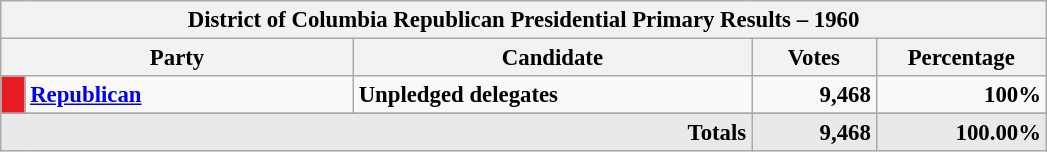<table class="wikitable" style="font-size: 95%;">
<tr>
<th colspan="7">District of Columbia Republican Presidential Primary Results – 1960</th>
</tr>
<tr>
<th colspan="2" style="width: 15em">Party</th>
<th style="width: 17em">Candidate</th>
<th style="width: 5em">Votes</th>
<th style="width: 7em">Percentage</th>
</tr>
<tr>
<th style="background-color:#E81B23; width: 3px"></th>
<td style="width: 130px"><strong><a href='#'>Republican</a></strong></td>
<td><strong>Unpledged delegates</strong></td>
<td align="right"><strong>9,468</strong></td>
<td align="right"><strong>100%</strong></td>
</tr>
<tr>
</tr>
<tr bgcolor="#E9E9E9">
<td colspan="3" align="right"><strong>Totals</strong></td>
<td align="right"><strong>9,468</strong></td>
<td align="right"><strong>100.00%</strong></td>
</tr>
</table>
